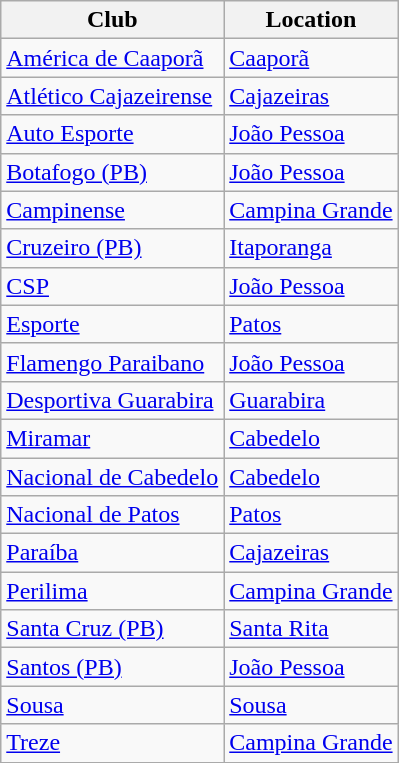<table class="wikitable sortable">
<tr>
<th>Club</th>
<th>Location</th>
</tr>
<tr>
<td><a href='#'>América de Caaporã</a></td>
<td><a href='#'>Caaporã</a></td>
</tr>
<tr>
<td><a href='#'>Atlético Cajazeirense</a></td>
<td><a href='#'>Cajazeiras</a></td>
</tr>
<tr>
<td><a href='#'>Auto Esporte</a></td>
<td><a href='#'>João Pessoa</a></td>
</tr>
<tr>
<td><a href='#'>Botafogo (PB)</a></td>
<td><a href='#'>João Pessoa</a></td>
</tr>
<tr>
<td><a href='#'>Campinense</a></td>
<td><a href='#'>Campina Grande</a></td>
</tr>
<tr>
<td><a href='#'>Cruzeiro (PB)</a></td>
<td><a href='#'>Itaporanga</a></td>
</tr>
<tr>
<td><a href='#'>CSP</a></td>
<td><a href='#'>João Pessoa</a></td>
</tr>
<tr>
<td><a href='#'>Esporte</a></td>
<td><a href='#'>Patos</a></td>
</tr>
<tr>
<td><a href='#'>Flamengo Paraibano</a></td>
<td><a href='#'>João Pessoa</a></td>
</tr>
<tr>
<td><a href='#'>Desportiva Guarabira</a></td>
<td><a href='#'>Guarabira</a></td>
</tr>
<tr>
<td><a href='#'>Miramar</a></td>
<td><a href='#'>Cabedelo</a></td>
</tr>
<tr>
<td><a href='#'>Nacional de Cabedelo</a></td>
<td><a href='#'>Cabedelo</a></td>
</tr>
<tr>
<td><a href='#'>Nacional de Patos</a></td>
<td><a href='#'>Patos</a></td>
</tr>
<tr>
<td><a href='#'>Paraíba</a></td>
<td><a href='#'>Cajazeiras</a></td>
</tr>
<tr>
<td><a href='#'>Perilima</a></td>
<td><a href='#'>Campina Grande</a></td>
</tr>
<tr>
<td><a href='#'>Santa Cruz (PB)</a></td>
<td><a href='#'>Santa Rita</a></td>
</tr>
<tr>
<td><a href='#'>Santos (PB)</a></td>
<td><a href='#'>João Pessoa</a></td>
</tr>
<tr>
<td><a href='#'>Sousa</a></td>
<td><a href='#'>Sousa</a></td>
</tr>
<tr>
<td><a href='#'>Treze</a></td>
<td><a href='#'>Campina Grande</a></td>
</tr>
</table>
